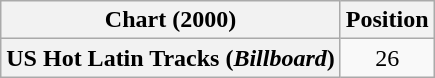<table class="wikitable plainrowheaders" style="text-align:center">
<tr>
<th>Chart (2000)</th>
<th>Position</th>
</tr>
<tr>
<th scope="row">US Hot Latin Tracks (<em>Billboard</em>)</th>
<td>26</td>
</tr>
</table>
